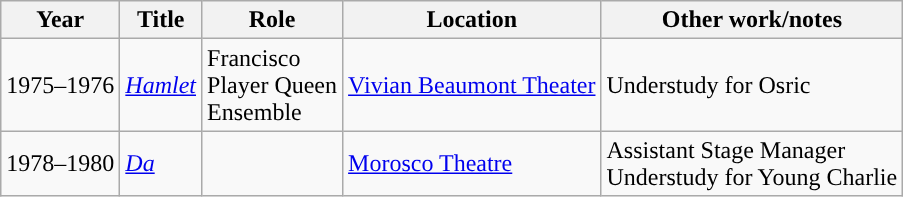<table class="wikitable">
<tr>
<th>Year</th>
<th>Title</th>
<th>Role</th>
<th>Location</th>
<th>Other work/notes</th>
</tr>
<tr>
<td>1975–1976</td>
<td><em><a href='#'>Hamlet</a></em></td>
<td>Francisco<br>Player Queen<br>Ensemble</td>
<td><a href='#'>Vivian Beaumont Theater</a></td>
<td>Understudy for Osric</td>
</tr>
<tr>
<td>1978–1980</td>
<td><em><a href='#'>Da</a></em></td>
<td></td>
<td><a href='#'>Morosco Theatre</a></td>
<td>Assistant Stage Manager<br>Understudy for Young Charlie</td>
</tr>
</table>
